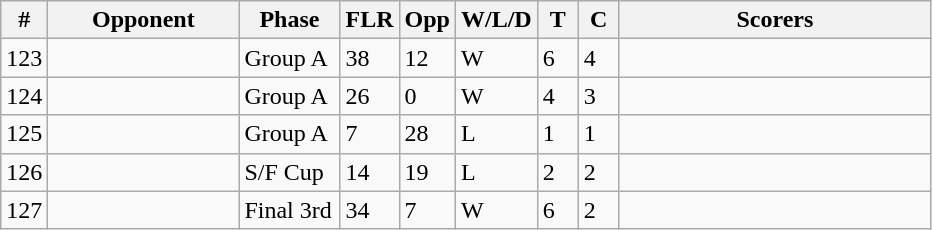<table class="wikitable sortable">
<tr>
<th width=10>#</th>
<th width=120>Opponent</th>
<th width=60>Phase</th>
<th width=30>FLR</th>
<th width=30>Opp</th>
<th width=45>W/L/D</th>
<th width=20>T</th>
<th width=20>C</th>
<th width=200>Scorers</th>
</tr>
<tr>
<td>123</td>
<td></td>
<td>Group A</td>
<td>38</td>
<td>12</td>
<td>W</td>
<td>6</td>
<td>4</td>
<td></td>
</tr>
<tr>
<td>124</td>
<td></td>
<td>Group A</td>
<td>26</td>
<td>0</td>
<td>W</td>
<td>4</td>
<td>3</td>
<td></td>
</tr>
<tr>
<td>125</td>
<td></td>
<td>Group A</td>
<td>7</td>
<td>28</td>
<td>L</td>
<td>1</td>
<td>1</td>
<td></td>
</tr>
<tr>
<td>126</td>
<td></td>
<td>S/F Cup</td>
<td>14</td>
<td>19</td>
<td>L</td>
<td>2</td>
<td>2</td>
<td></td>
</tr>
<tr>
<td>127</td>
<td></td>
<td>Final 3rd</td>
<td>34</td>
<td>7</td>
<td>W</td>
<td>6</td>
<td>2</td>
<td></td>
</tr>
</table>
